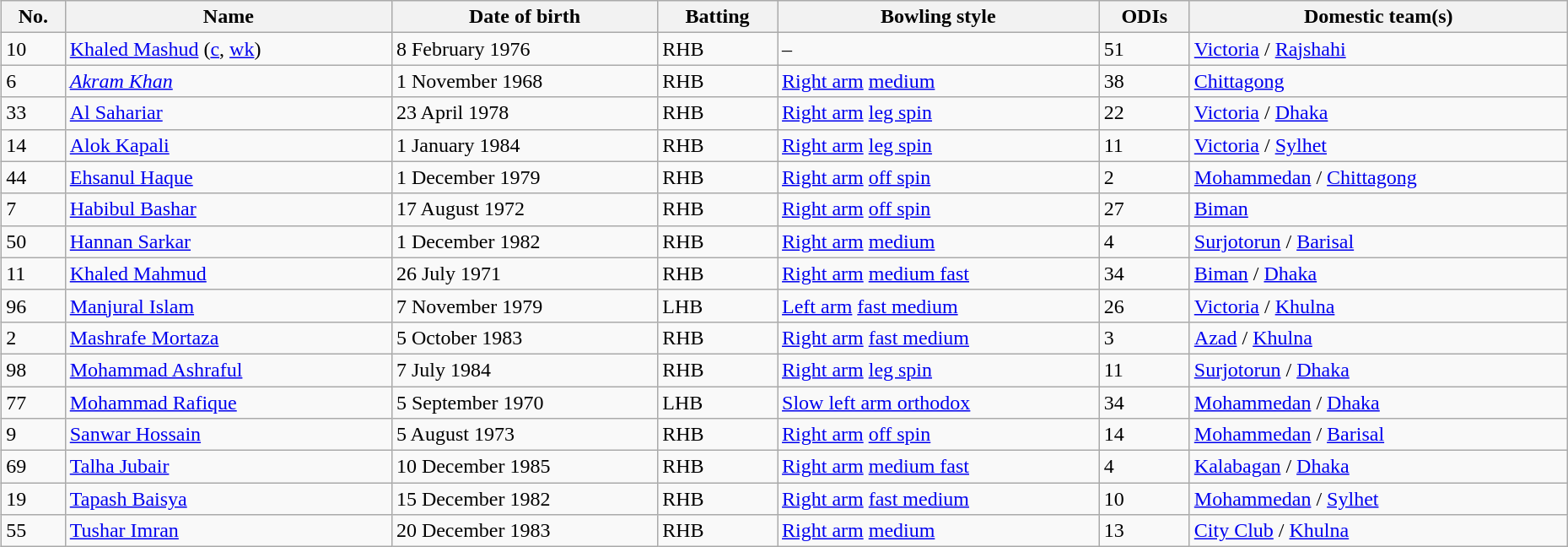<table class="wikitable sortable " style="width:98%; margin-left:auto; margin-right:0px">
<tr>
<th>No.</th>
<th>Name</th>
<th>Date of birth</th>
<th>Batting</th>
<th>Bowling style</th>
<th>ODIs</th>
<th>Domestic team(s)</th>
</tr>
<tr>
<td>10</td>
<td><a href='#'>Khaled Mashud</a> (<a href='#'>c</a>, <a href='#'>wk</a>)</td>
<td>8 February 1976</td>
<td>RHB</td>
<td>–</td>
<td>51</td>
<td> <a href='#'>Victoria</a> / <a href='#'>Rajshahi</a></td>
</tr>
<tr>
<td>6</td>
<td><em><a href='#'>Akram Khan</a></em></td>
<td>1 November 1968</td>
<td>RHB</td>
<td><a href='#'>Right arm</a> <a href='#'>medium</a></td>
<td>38</td>
<td> <a href='#'>Chittagong</a></td>
</tr>
<tr>
<td>33</td>
<td><a href='#'>Al Sahariar</a></td>
<td>23 April 1978</td>
<td>RHB</td>
<td><a href='#'>Right arm</a> <a href='#'>leg spin</a></td>
<td>22</td>
<td> <a href='#'>Victoria</a> / <a href='#'>Dhaka</a></td>
</tr>
<tr>
<td>14</td>
<td><a href='#'>Alok Kapali</a></td>
<td>1 January 1984</td>
<td>RHB</td>
<td><a href='#'>Right arm</a> <a href='#'>leg spin</a></td>
<td>11</td>
<td> <a href='#'>Victoria</a> / <a href='#'>Sylhet</a></td>
</tr>
<tr>
<td>44</td>
<td><a href='#'>Ehsanul Haque</a></td>
<td>1 December 1979</td>
<td>RHB</td>
<td><a href='#'>Right arm</a> <a href='#'>off spin</a></td>
<td>2</td>
<td> <a href='#'>Mohammedan</a> / <a href='#'>Chittagong</a></td>
</tr>
<tr>
<td>7</td>
<td><a href='#'>Habibul Bashar</a></td>
<td>17 August 1972</td>
<td>RHB</td>
<td><a href='#'>Right arm</a> <a href='#'>off spin</a></td>
<td>27</td>
<td> <a href='#'>Biman</a></td>
</tr>
<tr>
<td>50</td>
<td><a href='#'>Hannan Sarkar</a></td>
<td>1 December 1982</td>
<td>RHB</td>
<td><a href='#'>Right arm</a> <a href='#'>medium</a></td>
<td>4</td>
<td> <a href='#'>Surjotorun</a> / <a href='#'>Barisal</a></td>
</tr>
<tr>
<td>11</td>
<td><a href='#'>Khaled Mahmud</a></td>
<td>26 July 1971</td>
<td>RHB</td>
<td><a href='#'>Right arm</a> <a href='#'>medium fast</a></td>
<td>34</td>
<td> <a href='#'>Biman</a> / <a href='#'>Dhaka</a></td>
</tr>
<tr>
<td>96</td>
<td><a href='#'>Manjural Islam</a></td>
<td>7 November 1979</td>
<td>LHB</td>
<td><a href='#'>Left arm</a> <a href='#'>fast medium</a></td>
<td>26</td>
<td> <a href='#'>Victoria</a> / <a href='#'>Khulna</a></td>
</tr>
<tr>
<td>2</td>
<td><a href='#'>Mashrafe Mortaza</a></td>
<td>5 October 1983</td>
<td>RHB</td>
<td><a href='#'>Right arm</a> <a href='#'>fast medium</a></td>
<td>3</td>
<td> <a href='#'>Azad</a> / <a href='#'>Khulna</a></td>
</tr>
<tr>
<td>98</td>
<td><a href='#'>Mohammad Ashraful</a></td>
<td>7 July 1984</td>
<td>RHB</td>
<td><a href='#'>Right arm</a> <a href='#'>leg spin</a></td>
<td>11</td>
<td> <a href='#'>Surjotorun</a> / <a href='#'>Dhaka</a></td>
</tr>
<tr>
<td>77</td>
<td><a href='#'>Mohammad Rafique</a></td>
<td>5 September 1970</td>
<td>LHB</td>
<td><a href='#'>Slow left arm orthodox</a></td>
<td>34</td>
<td> <a href='#'>Mohammedan</a> / <a href='#'>Dhaka</a></td>
</tr>
<tr>
<td>9</td>
<td><a href='#'>Sanwar Hossain</a></td>
<td>5 August 1973</td>
<td>RHB</td>
<td><a href='#'>Right arm</a> <a href='#'>off spin</a></td>
<td>14</td>
<td> <a href='#'>Mohammedan</a> / <a href='#'>Barisal</a></td>
</tr>
<tr>
<td>69</td>
<td><a href='#'>Talha Jubair</a></td>
<td>10 December 1985</td>
<td>RHB</td>
<td><a href='#'>Right arm</a> <a href='#'>medium fast</a></td>
<td>4</td>
<td> <a href='#'>Kalabagan</a> / <a href='#'>Dhaka</a></td>
</tr>
<tr>
<td>19</td>
<td><a href='#'>Tapash Baisya</a></td>
<td>15 December 1982</td>
<td>RHB</td>
<td><a href='#'>Right arm</a> <a href='#'>fast medium</a></td>
<td>10</td>
<td> <a href='#'>Mohammedan</a> / <a href='#'>Sylhet</a></td>
</tr>
<tr>
<td>55</td>
<td><a href='#'>Tushar Imran</a></td>
<td>20 December 1983</td>
<td>RHB</td>
<td><a href='#'>Right arm</a> <a href='#'>medium</a></td>
<td>13</td>
<td> <a href='#'>City Club</a> / <a href='#'>Khulna</a></td>
</tr>
</table>
